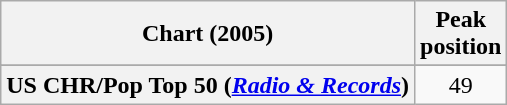<table class="wikitable sortable plainrowheaders">
<tr>
<th scope="col">Chart (2005)</th>
<th scope="col">Peak<br>position</th>
</tr>
<tr>
</tr>
<tr>
</tr>
<tr>
<th scope="row">US CHR/Pop Top 50 (<em><a href='#'>Radio & Records</a></em>)</th>
<td align="center">49</td>
</tr>
</table>
